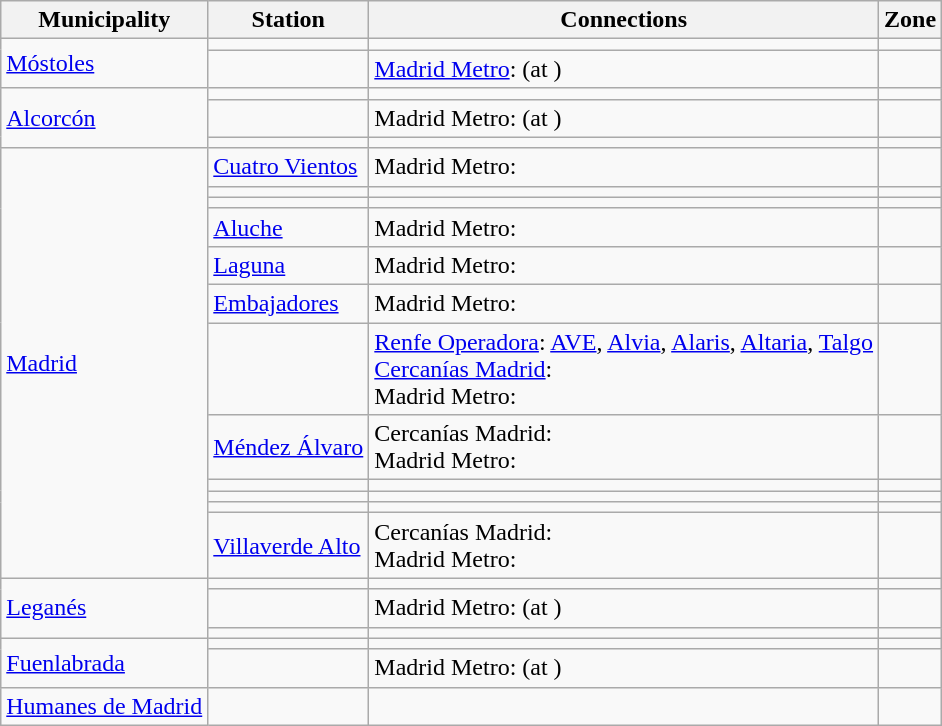<table class="wikitable plainrowheaders">
<tr>
<th scope=col>Municipality</th>
<th scope=col>Station</th>
<th scope=col>Connections</th>
<th scope=col>Zone</th>
</tr>
<tr>
<td rowspan=2><a href='#'>Móstoles</a></td>
<td></td>
<td></td>
<td align=center></td>
</tr>
<tr>
<td></td>
<td><a href='#'>Madrid Metro</a>:  (at )</td>
<td align=center></td>
</tr>
<tr>
<td rowspan=3><a href='#'>Alcorcón</a></td>
<td></td>
<td></td>
<td align=center></td>
</tr>
<tr>
<td></td>
<td>Madrid Metro:  (at )</td>
<td align=center></td>
</tr>
<tr>
<td></td>
<td></td>
<td align=center></td>
</tr>
<tr>
<td rowspan=12><a href='#'>Madrid</a></td>
<td><a href='#'>Cuatro Vientos</a></td>
<td>Madrid Metro: </td>
<td align=center></td>
</tr>
<tr>
<td></td>
<td></td>
<td align=center></td>
</tr>
<tr>
<td></td>
<td></td>
<td align=center></td>
</tr>
<tr>
<td><a href='#'>Aluche</a></td>
<td>Madrid Metro: </td>
<td align=center></td>
</tr>
<tr>
<td><a href='#'>Laguna</a></td>
<td>Madrid Metro: </td>
<td align=center></td>
</tr>
<tr>
<td><a href='#'>Embajadores</a></td>
<td>Madrid Metro:  </td>
<td align=center></td>
</tr>
<tr>
<td></td>
<td><a href='#'>Renfe Operadora</a>: <a href='#'>AVE</a>, <a href='#'>Alvia</a>, <a href='#'>Alaris</a>, <a href='#'>Altaria</a>, <a href='#'>Talgo</a><br><a href='#'>Cercanías Madrid</a>:       <br>Madrid Metro: </td>
<td align=center></td>
</tr>
<tr>
<td><a href='#'>Méndez Álvaro</a></td>
<td>Cercanías Madrid:  <br>Madrid Metro: </td>
<td align=center></td>
</tr>
<tr>
<td></td>
<td></td>
<td align=center></td>
</tr>
<tr>
<td></td>
<td></td>
<td align=center></td>
</tr>
<tr>
<td></td>
<td></td>
<td align=center></td>
</tr>
<tr>
<td><a href='#'>Villaverde Alto</a></td>
<td>Cercanías Madrid: <br>Madrid Metro: </td>
<td align=center></td>
</tr>
<tr>
<td rowspan=3><a href='#'>Leganés</a></td>
<td></td>
<td></td>
<td align=center></td>
</tr>
<tr>
<td></td>
<td>Madrid Metro:  (at )</td>
<td align=center></td>
</tr>
<tr>
<td></td>
<td></td>
<td align=center></td>
</tr>
<tr>
<td rowspan=2><a href='#'>Fuenlabrada</a></td>
<td></td>
<td></td>
<td align=center></td>
</tr>
<tr>
<td></td>
<td>Madrid Metro:  (at )</td>
<td align=center></td>
</tr>
<tr>
<td><a href='#'>Humanes de Madrid</a></td>
<td></td>
<td></td>
<td align=center></td>
</tr>
</table>
